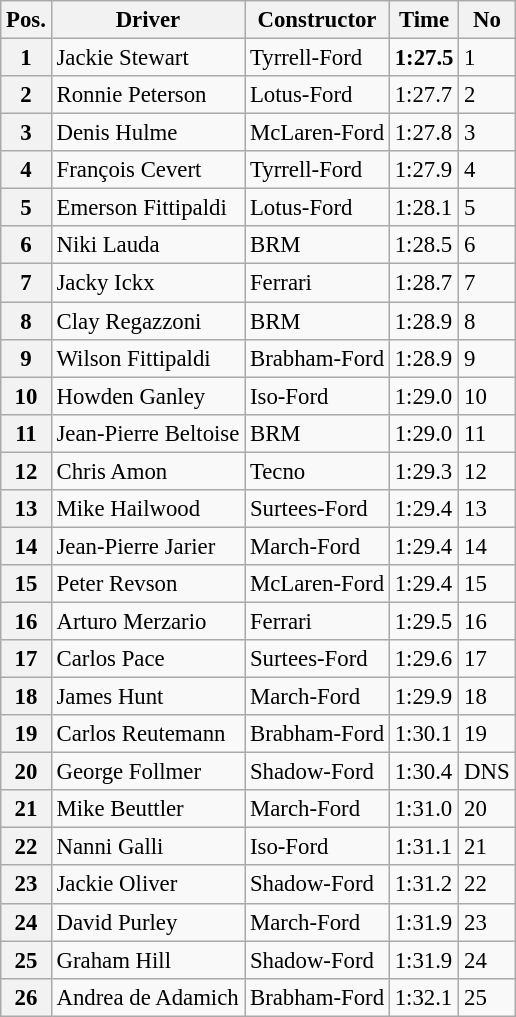<table class="wikitable sortable" style="font-size: 95%;">
<tr>
<th>Pos.</th>
<th>Driver</th>
<th>Constructor</th>
<th>Time</th>
<th>No</th>
</tr>
<tr>
<th>1</th>
<td>Jackie Stewart</td>
<td>Tyrrell-Ford</td>
<td><strong>1:27.5</strong></td>
<td>1</td>
</tr>
<tr>
<th>2</th>
<td>Ronnie Peterson</td>
<td>Lotus-Ford</td>
<td>1:27.7</td>
<td>2</td>
</tr>
<tr>
<th>3</th>
<td>Denis Hulme</td>
<td>McLaren-Ford</td>
<td>1:27.8</td>
<td>3</td>
</tr>
<tr>
<th>4</th>
<td>François Cevert</td>
<td>Tyrrell-Ford</td>
<td>1:27.9</td>
<td>4</td>
</tr>
<tr>
<th>5</th>
<td>Emerson Fittipaldi</td>
<td>Lotus-Ford</td>
<td>1:28.1</td>
<td>5</td>
</tr>
<tr>
<th>6</th>
<td>Niki Lauda</td>
<td>BRM</td>
<td>1:28.5</td>
<td>6</td>
</tr>
<tr>
<th>7</th>
<td>Jacky Ickx</td>
<td>Ferrari</td>
<td>1:28.7</td>
<td>7</td>
</tr>
<tr>
<th>8</th>
<td>Clay Regazzoni</td>
<td>BRM</td>
<td>1:28.9</td>
<td>8</td>
</tr>
<tr>
<th>9</th>
<td>Wilson Fittipaldi</td>
<td>Brabham-Ford</td>
<td>1:28.9</td>
<td>9</td>
</tr>
<tr>
<th>10</th>
<td>Howden Ganley</td>
<td>Iso-Ford</td>
<td>1:29.0</td>
<td>10</td>
</tr>
<tr>
<th>11</th>
<td>Jean-Pierre Beltoise</td>
<td>BRM</td>
<td>1:29.0</td>
<td>11</td>
</tr>
<tr>
<th>12</th>
<td>Chris Amon</td>
<td>Tecno</td>
<td>1:29.3</td>
<td>12</td>
</tr>
<tr>
<th>13</th>
<td>Mike Hailwood</td>
<td>Surtees-Ford</td>
<td>1:29.4</td>
<td>13</td>
</tr>
<tr>
<th>14</th>
<td>Jean-Pierre Jarier</td>
<td>March-Ford</td>
<td>1:29.4</td>
<td>14</td>
</tr>
<tr>
<th>15</th>
<td>Peter Revson</td>
<td>McLaren-Ford</td>
<td>1:29.4</td>
<td>15</td>
</tr>
<tr>
<th>16</th>
<td>Arturo Merzario</td>
<td>Ferrari</td>
<td>1:29.5</td>
<td>16</td>
</tr>
<tr>
<th>17</th>
<td>Carlos Pace</td>
<td>Surtees-Ford</td>
<td>1:29.6</td>
<td>17</td>
</tr>
<tr>
<th>18</th>
<td>James Hunt</td>
<td>March-Ford</td>
<td>1:29.9</td>
<td>18</td>
</tr>
<tr>
<th>19</th>
<td>Carlos Reutemann</td>
<td>Brabham-Ford</td>
<td>1:30.1</td>
<td>19</td>
</tr>
<tr>
<th>20</th>
<td>George Follmer</td>
<td>Shadow-Ford</td>
<td>1:30.4</td>
<td>DNS</td>
</tr>
<tr>
<th>21</th>
<td>Mike Beuttler</td>
<td>March-Ford</td>
<td>1:31.0</td>
<td>20</td>
</tr>
<tr>
<th>22</th>
<td>Nanni Galli</td>
<td>Iso-Ford</td>
<td>1:31.1</td>
<td>21</td>
</tr>
<tr>
<th>23</th>
<td>Jackie Oliver</td>
<td>Shadow-Ford</td>
<td>1:31.2</td>
<td>22</td>
</tr>
<tr>
<th>24</th>
<td>David Purley</td>
<td>March-Ford</td>
<td>1:31.9</td>
<td>23</td>
</tr>
<tr>
<th>25</th>
<td>Graham Hill</td>
<td>Shadow-Ford</td>
<td>1:31.9</td>
<td>24</td>
</tr>
<tr>
<th>26</th>
<td>Andrea de Adamich</td>
<td>Brabham-Ford</td>
<td>1:32.1</td>
<td>25</td>
</tr>
</table>
